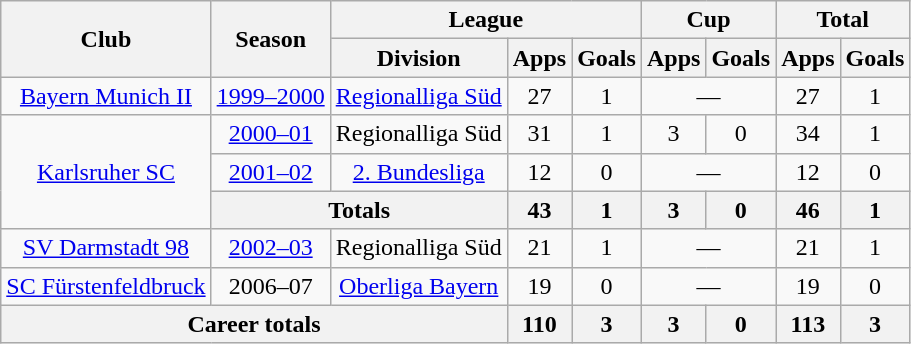<table class="wikitable" Style="text-align: center">
<tr>
<th rowspan="2">Club</th>
<th rowspan="2">Season</th>
<th colspan="3">League</th>
<th colspan="2">Cup</th>
<th colspan="2">Total</th>
</tr>
<tr>
<th>Division</th>
<th>Apps</th>
<th>Goals</th>
<th>Apps</th>
<th>Goals</th>
<th>Apps</th>
<th>Goals</th>
</tr>
<tr>
<td><a href='#'>Bayern Munich II</a></td>
<td><a href='#'>1999–2000</a></td>
<td><a href='#'>Regionalliga Süd</a></td>
<td>27</td>
<td>1</td>
<td colspan="2">—</td>
<td>27</td>
<td>1</td>
</tr>
<tr>
<td rowspan="3"><a href='#'>Karlsruher SC</a></td>
<td><a href='#'>2000–01</a></td>
<td>Regionalliga Süd</td>
<td>31</td>
<td>1</td>
<td>3</td>
<td>0</td>
<td>34</td>
<td>1</td>
</tr>
<tr>
<td><a href='#'>2001–02</a></td>
<td><a href='#'>2. Bundesliga</a></td>
<td>12</td>
<td>0</td>
<td colspan="2">—</td>
<td>12</td>
<td>0</td>
</tr>
<tr>
<th colspan="2">Totals</th>
<th>43</th>
<th>1</th>
<th>3</th>
<th>0</th>
<th>46</th>
<th>1</th>
</tr>
<tr>
<td><a href='#'>SV Darmstadt 98</a></td>
<td><a href='#'>2002–03</a></td>
<td>Regionalliga Süd</td>
<td>21</td>
<td>1</td>
<td colspan="2">—</td>
<td>21</td>
<td>1</td>
</tr>
<tr>
<td><a href='#'>SC Fürstenfeldbruck</a></td>
<td>2006–07</td>
<td><a href='#'>Oberliga Bayern</a></td>
<td>19</td>
<td>0</td>
<td colspan="2">—</td>
<td>19</td>
<td>0</td>
</tr>
<tr>
<th colspan="3">Career totals</th>
<th>110</th>
<th>3</th>
<th>3</th>
<th>0</th>
<th>113</th>
<th>3</th>
</tr>
</table>
